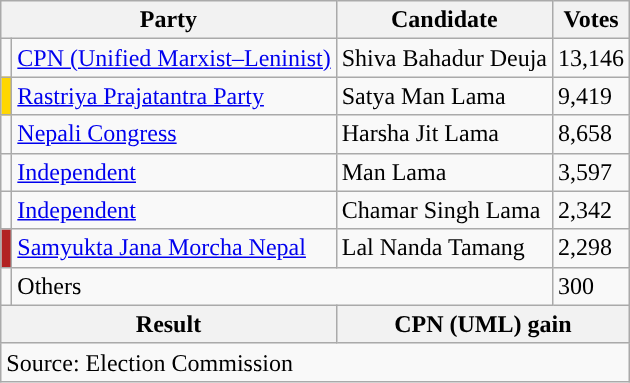<table class="wikitable">
<tr>
<th colspan="2">Party</th>
<th>Candidate</th>
<th>Votes</th>
</tr>
<tr>
<td style="background-color:"></td>
<td><a href='#'>CPN (Unified Marxist–Leninist)</a></td>
<td>Shiva Bahadur Deuja</td>
<td>13,146</td>
</tr>
<tr>
<td style="background-color:gold"></td>
<td><a href='#'>Rastriya Prajatantra Party</a></td>
<td>Satya Man Lama</td>
<td>9,419</td>
</tr>
<tr>
<td style="background-color:"></td>
<td><a href='#'>Nepali Congress</a></td>
<td>Harsha Jit Lama</td>
<td>8,658</td>
</tr>
<tr>
<td style="background-color:"></td>
<td><a href='#'>Independent</a></td>
<td>Man Lama</td>
<td>3,597</td>
</tr>
<tr>
<td style="background-color:"></td>
<td><a href='#'>Independent</a></td>
<td>Chamar Singh Lama</td>
<td>2,342</td>
</tr>
<tr>
<td style="background-color:firebrick"></td>
<td><a href='#'>Samyukta Jana Morcha Nepal</a></td>
<td>Lal Nanda Tamang</td>
<td>2,298</td>
</tr>
<tr>
<td></td>
<td colspan="2">Others</td>
<td>300</td>
</tr>
<tr>
<th colspan="2">Result</th>
<th colspan="2">CPN (UML) gain</th>
</tr>
<tr>
<td colspan="4">Source: Election Commission</td>
</tr>
</table>
